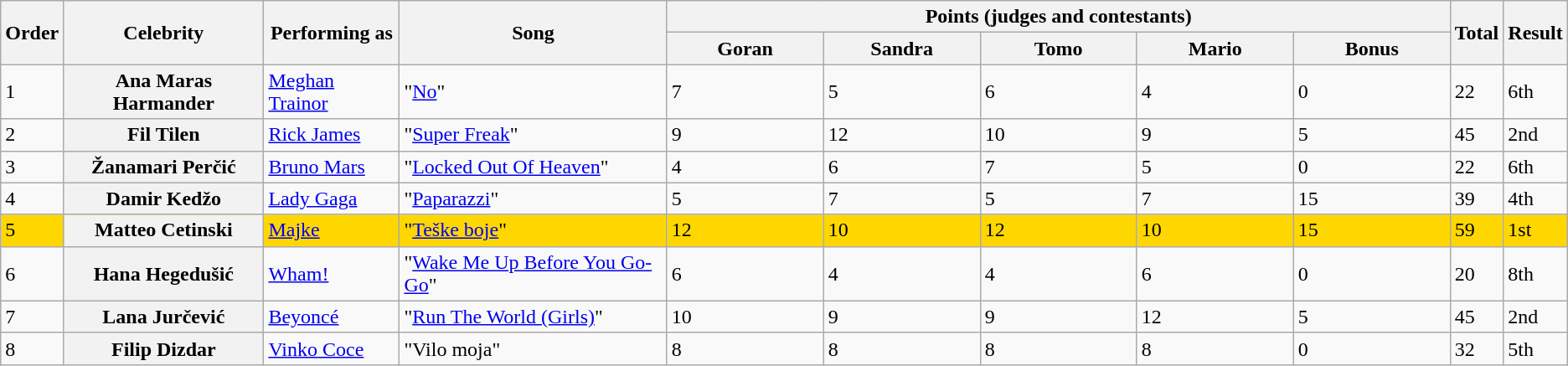<table class=wikitable>
<tr>
<th rowspan="2">Order</th>
<th rowspan="2">Celebrity</th>
<th rowspan="2">Performing as</th>
<th rowspan="2">Song</th>
<th colspan="5" style="width:50%;">Points (judges and contestants)</th>
<th rowspan="2">Total</th>
<th rowspan="2">Result</th>
</tr>
<tr>
<th style="width:10%;">Goran</th>
<th style="width:10%;">Sandra</th>
<th style="width:10%;">Tomo</th>
<th style="width:10%;">Mario</th>
<th style="width:10%;">Bonus</th>
</tr>
<tr>
<td>1</td>
<th scope="row">Ana Maras Harmander</th>
<td><a href='#'>Meghan Trainor</a></td>
<td>"<a href='#'>No</a>"</td>
<td>7</td>
<td>5</td>
<td>6</td>
<td>4</td>
<td>0</td>
<td>22</td>
<td>6th</td>
</tr>
<tr>
<td>2</td>
<th scope="row">Fil Tilen</th>
<td><a href='#'>Rick James</a></td>
<td>"<a href='#'>Super Freak</a>"</td>
<td>9</td>
<td>12</td>
<td>10</td>
<td>9</td>
<td>5</td>
<td>45</td>
<td>2nd</td>
</tr>
<tr>
<td>3</td>
<th scope="row">Žanamari Perčić</th>
<td><a href='#'>Bruno Mars</a></td>
<td>"<a href='#'>Locked Out Of Heaven</a>"</td>
<td>4</td>
<td>6</td>
<td>7</td>
<td>5</td>
<td>0</td>
<td>22</td>
<td>6th</td>
</tr>
<tr>
<td>4</td>
<th scope="row">Damir Kedžo</th>
<td><a href='#'>Lady Gaga</a></td>
<td>"<a href='#'>Paparazzi</a>"</td>
<td>5</td>
<td>7</td>
<td>5</td>
<td>7</td>
<td>15</td>
<td>39</td>
<td>4th</td>
</tr>
<tr style="background:gold;">
<td>5</td>
<th scope="row">Matteo Cetinski</th>
<td><a href='#'>Majke</a></td>
<td>"<a href='#'>Teške boje</a>"</td>
<td>12</td>
<td>10</td>
<td>12</td>
<td>10</td>
<td>15</td>
<td>59</td>
<td>1st</td>
</tr>
<tr>
<td>6</td>
<th scope="row">Hana Hegedušić</th>
<td><a href='#'>Wham!</a></td>
<td>"<a href='#'>Wake Me Up Before You Go-Go</a>"</td>
<td>6</td>
<td>4</td>
<td>4</td>
<td>6</td>
<td>0</td>
<td>20</td>
<td>8th</td>
</tr>
<tr>
<td>7</td>
<th scope="row">Lana Jurčević</th>
<td><a href='#'>Beyoncé</a></td>
<td>"<a href='#'>Run The World (Girls)</a>"</td>
<td>10</td>
<td>9</td>
<td>9</td>
<td>12</td>
<td>5</td>
<td>45</td>
<td>2nd</td>
</tr>
<tr>
<td>8</td>
<th scope="row">Filip Dizdar</th>
<td><a href='#'>Vinko Coce</a></td>
<td>"Vilo moja"</td>
<td>8</td>
<td>8</td>
<td>8</td>
<td>8</td>
<td>0</td>
<td>32</td>
<td>5th</td>
</tr>
</table>
